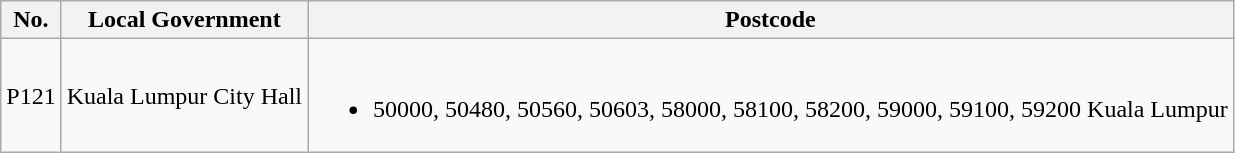<table class="wikitable">
<tr>
<th>No.</th>
<th>Local Government</th>
<th>Postcode</th>
</tr>
<tr>
<td>P121</td>
<td>Kuala Lumpur City Hall</td>
<td><br><ul><li>50000, 50480, 50560, 50603, 58000, 58100, 58200, 59000, 59100, 59200 Kuala Lumpur</li></ul></td>
</tr>
</table>
